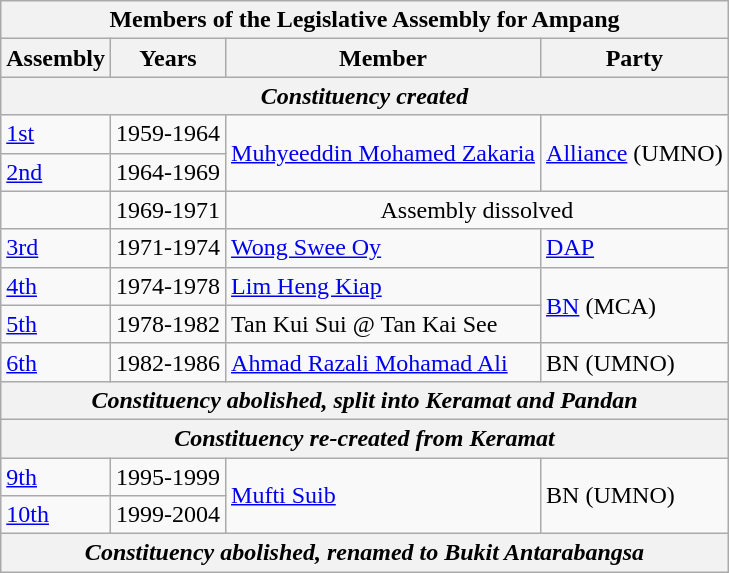<table class=wikitable>
<tr>
<th colspan=4>Members of the Legislative Assembly for Ampang</th>
</tr>
<tr>
<th>Assembly</th>
<th>Years</th>
<th>Member</th>
<th>Party</th>
</tr>
<tr>
<th colspan=4 align=center><em>Constituency created</em></th>
</tr>
<tr>
<td><a href='#'>1st</a></td>
<td>1959-1964</td>
<td rowspan=2><a href='#'>Muhyeeddin Mohamed Zakaria</a></td>
<td rowspan=2><a href='#'>Alliance</a> (UMNO)</td>
</tr>
<tr>
<td><a href='#'>2nd</a></td>
<td>1964-1969</td>
</tr>
<tr>
<td></td>
<td>1969-1971</td>
<td colspan=2 align=center>Assembly dissolved</td>
</tr>
<tr>
<td><a href='#'>3rd</a></td>
<td>1971-1974</td>
<td><a href='#'>Wong Swee Oy</a></td>
<td><a href='#'>DAP</a></td>
</tr>
<tr>
<td><a href='#'>4th</a></td>
<td>1974-1978</td>
<td><a href='#'>Lim Heng Kiap</a></td>
<td rowspan="2"><a href='#'>BN</a> (MCA)</td>
</tr>
<tr>
<td><a href='#'>5th</a></td>
<td>1978-1982</td>
<td>Tan Kui Sui @ Tan Kai See</td>
</tr>
<tr>
<td><a href='#'>6th</a></td>
<td>1982-1986</td>
<td><a href='#'>Ahmad Razali Mohamad Ali</a></td>
<td>BN (UMNO)</td>
</tr>
<tr>
<th colspan=4 align=center><em>Constituency abolished, split into Keramat and Pandan</em></th>
</tr>
<tr>
<th colspan=4 align=center><em>Constituency re-created from Keramat</em></th>
</tr>
<tr>
<td><a href='#'>9th</a></td>
<td>1995-1999</td>
<td rowspan=2><a href='#'>Mufti Suib</a></td>
<td rowspan=2>BN (UMNO)</td>
</tr>
<tr>
<td><a href='#'>10th</a></td>
<td>1999-2004</td>
</tr>
<tr>
<th colspan=4 align=center><em>Constituency abolished, renamed to Bukit Antarabangsa</em></th>
</tr>
</table>
